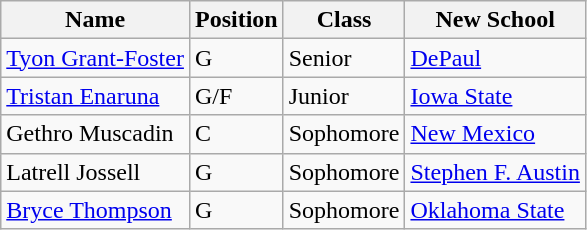<table class="wikitable">
<tr>
<th>Name</th>
<th>Position</th>
<th>Class</th>
<th>New School</th>
</tr>
<tr>
<td><a href='#'>Tyon Grant-Foster</a></td>
<td>G</td>
<td>Senior</td>
<td><a href='#'>DePaul</a></td>
</tr>
<tr>
<td><a href='#'>Tristan Enaruna</a></td>
<td>G/F</td>
<td>Junior</td>
<td><a href='#'>Iowa State</a></td>
</tr>
<tr>
<td>Gethro Muscadin</td>
<td>C</td>
<td>Sophomore</td>
<td><a href='#'>New Mexico</a></td>
</tr>
<tr>
<td>Latrell Jossell</td>
<td>G</td>
<td>Sophomore</td>
<td><a href='#'>Stephen F. Austin</a></td>
</tr>
<tr>
<td><a href='#'>Bryce Thompson</a></td>
<td>G</td>
<td>Sophomore</td>
<td><a href='#'>Oklahoma State</a></td>
</tr>
</table>
